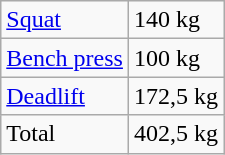<table class="wikitable">
<tr>
<td><a href='#'>Squat</a></td>
<td>140 kg</td>
</tr>
<tr>
<td><a href='#'>Bench press</a></td>
<td>100 kg</td>
</tr>
<tr>
<td><a href='#'>Deadlift</a></td>
<td>172,5 kg</td>
</tr>
<tr>
<td>Total</td>
<td>402,5 kg</td>
</tr>
</table>
